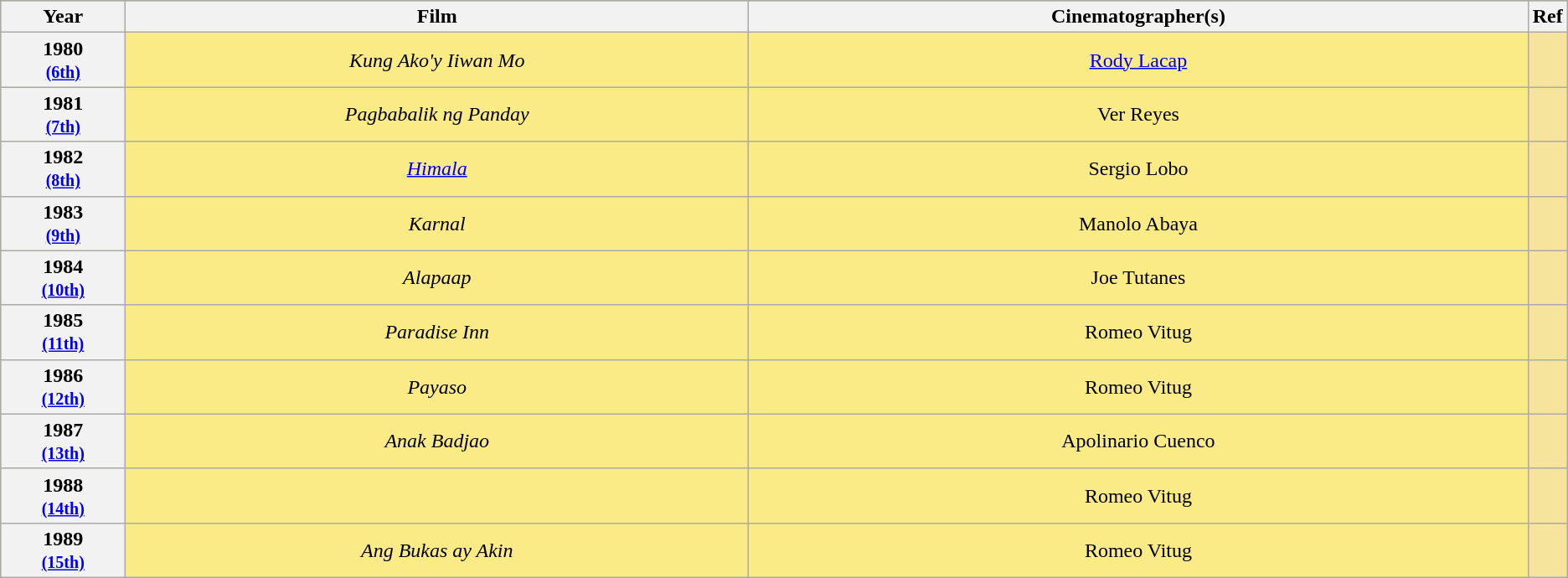<table class="wikitable" rowspan=2 style="text-align: center; background: #f6e39c">
<tr style="background:#bebebe;">
<th scope="col" style="width:8%;">Year</th>
<th scope="col" style="width:40%;">Film</th>
<th scope="col" style="width:50%;">Cinematographer(s)</th>
<th scope="col" style="width:2%;">Ref</th>
</tr>
<tr>
<th scope="row" style="text-align:center">1980 <br><small><a href='#'>(6th)</a> </small></th>
<td style="background:#FAEB86"><em>Kung Ako'y Iiwan Mo</em></td>
<td style="background:#FAEB86"><a href='#'>Rody Lacap</a></td>
<td></td>
</tr>
<tr>
<th scope="row" style="text-align:center">1981 <br><small><a href='#'>(7th)</a> </small></th>
<td style="background:#FAEB86"><em>Pagbabalik ng Panday</em></td>
<td style="background:#FAEB86">Ver Reyes</td>
<td></td>
</tr>
<tr>
<th scope="row" style="text-align:center">1982 <br><small><a href='#'>(8th)</a> </small></th>
<td style="background:#FAEB86"><em><a href='#'>Himala</a></em></td>
<td style="background:#FAEB86">Sergio Lobo</td>
<td></td>
</tr>
<tr>
<th scope="row" style="text-align:center">1983 <br><small><a href='#'>(9th)</a> </small></th>
<td style="background:#FAEB86"><em>Karnal</em></td>
<td style="background:#FAEB86">Manolo Abaya</td>
<td></td>
</tr>
<tr>
<th scope="row" style="text-align:center">1984 <br><small><a href='#'>(10th)</a> </small></th>
<td style="background:#FAEB86"><em>Alapaap</em></td>
<td style="background:#FAEB86">Joe Tutanes</td>
<td></td>
</tr>
<tr>
<th scope="row" style="text-align:center">1985 <br><small><a href='#'>(11th)</a> </small></th>
<td style="background:#FAEB86"><em>Paradise Inn</em></td>
<td style="background:#FAEB86">Romeo Vitug</td>
<td></td>
</tr>
<tr>
<th scope="row" style="text-align:center">1986 <br><small><a href='#'>(12th)</a> </small></th>
<td style="background:#FAEB86"><em>Payaso</em></td>
<td style="background:#FAEB86">Romeo Vitug</td>
<td></td>
</tr>
<tr>
<th scope="row" style="text-align:center">1987 <br><small><a href='#'>(13th)</a> </small></th>
<td style="background:#FAEB86"><em>Anak Badjao</em></td>
<td style="background:#FAEB86">Apolinario Cuenco</td>
<td></td>
</tr>
<tr>
<th scope="row" style="text-align:center">1988 <br><small><a href='#'>(14th)</a> </small></th>
<td style="background:#FAEB86"></td>
<td style="background:#FAEB86">Romeo Vitug</td>
<td></td>
</tr>
<tr>
<th scope="row" style="text-align:center">1989 <br><small><a href='#'>(15th)</a> </small></th>
<td style="background:#FAEB86"><em>Ang Bukas ay Akin</em></td>
<td style="background:#FAEB86">Romeo Vitug</td>
<td></td>
</tr>
</table>
